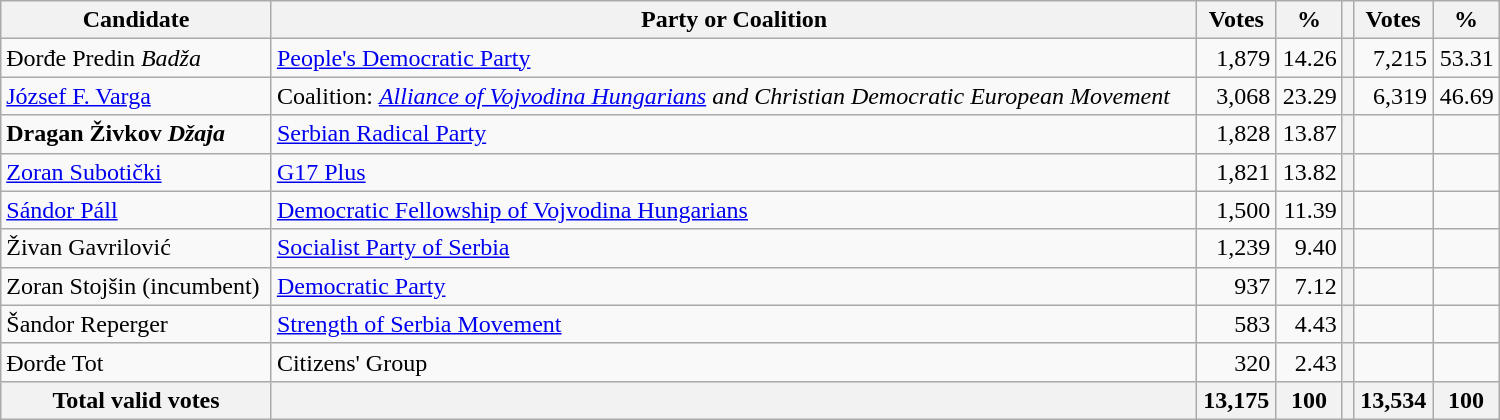<table style="width:1000px;" class="wikitable">
<tr>
<th>Candidate</th>
<th>Party or Coalition</th>
<th>Votes</th>
<th>%</th>
<th></th>
<th>Votes</th>
<th>%</th>
</tr>
<tr>
<td align="left">Đorđe Predin <em>Badža</em></td>
<td align="left"><a href='#'>People's Democratic Party</a></td>
<td align="right">1,879</td>
<td align="right">14.26</td>
<th align="left"></th>
<td align="right">7,215</td>
<td align="right">53.31</td>
</tr>
<tr>
<td align="left"><a href='#'>József F. Varga</a></td>
<td align="left">Coalition: <em><a href='#'>Alliance of Vojvodina Hungarians</a> and Christian Democratic European Movement</em></td>
<td align="right">3,068</td>
<td align="right">23.29</td>
<th align="left"></th>
<td align="right">6,319</td>
<td align="right">46.69</td>
</tr>
<tr>
<td align="left"><strong>Dragan Živkov <em>Džaja<strong><em></td>
<td align="left"><a href='#'>Serbian Radical Party</a></td>
<td align="right">1,828</td>
<td align="right">13.87</td>
<th align="left"></th>
<td align="right"></td>
<td align="right"></td>
</tr>
<tr>
<td align="left"><a href='#'>Zoran Subotički</a></td>
<td align="left"><a href='#'>G17 Plus</a></td>
<td align="right">1,821</td>
<td align="right">13.82</td>
<th align="left"></th>
<td align="right"></td>
<td align="right"></td>
</tr>
<tr>
<td align="left"><a href='#'>Sándor Páll</a></td>
<td align="left"><a href='#'>Democratic Fellowship of Vojvodina Hungarians</a></td>
<td align="right">1,500</td>
<td align="right">11.39</td>
<th align="left"></th>
<td align="right"></td>
<td align="right"></td>
</tr>
<tr>
<td align="left">Živan Gavrilović</td>
<td align="left"><a href='#'>Socialist Party of Serbia</a></td>
<td align="right">1,239</td>
<td align="right">9.40</td>
<th align="left"></th>
<td align="right"></td>
<td align="right"></td>
</tr>
<tr>
<td align="left">Zoran Stojšin (incumbent)</td>
<td align="left"><a href='#'>Democratic Party</a></td>
<td align="right">937</td>
<td align="right">7.12</td>
<th align="left"></th>
<td align="right"></td>
<td align="right"></td>
</tr>
<tr>
<td align="left">Šandor Reperger</td>
<td align="left"><a href='#'>Strength of Serbia Movement</a></td>
<td align="right">583</td>
<td align="right">4.43</td>
<th align="left"></th>
<td align="right"></td>
<td align="right"></td>
</tr>
<tr>
<td align="left">Đorđe Tot</td>
<td align="left">Citizens' Group</td>
<td align="right">320</td>
<td align="right">2.43</td>
<th align="left"></th>
<td align="right"></td>
<td align="right"></td>
</tr>
<tr>
<th align="left">Total valid votes</th>
<th align="left"></th>
<th align="right">13,175</th>
<th align="right">100</th>
<th align="left"></th>
<th align="right">13,534</th>
<th align="right">100</th>
</tr>
</table>
